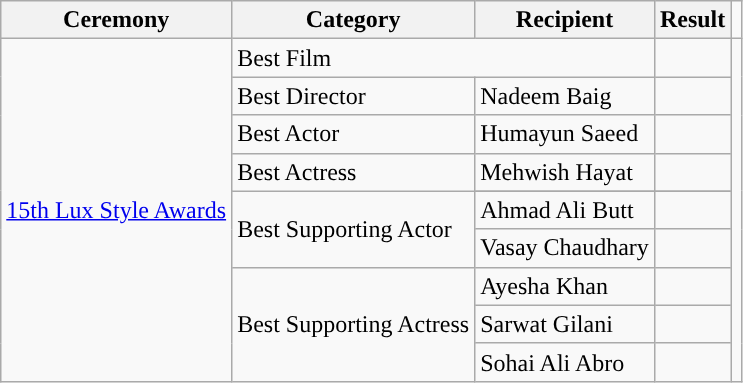<table class="wikitable">
<tr>
<th>Ceremony</th>
<th>Category</th>
<th>Recipient</th>
<th>Result</th>
</tr>
<tr>
<td scope="row" rowspan="10"><a href='#'>15th Lux Style Awards</a></td>
<td colspan="2">Best Film</td>
<td></td>
<td rowspan="10"></td>
</tr>
<tr>
<td>Best Director</td>
<td>Nadeem Baig</td>
<td></td>
</tr>
<tr>
<td>Best Actor</td>
<td>Humayun Saeed</td>
<td></td>
</tr>
<tr>
<td>Best Actress</td>
<td>Mehwish Hayat</td>
<td></td>
</tr>
<tr>
<td rowspan="3">Best Supporting Actor</td>
</tr>
<tr>
<td>Ahmad Ali Butt</td>
<td></td>
</tr>
<tr>
<td>Vasay Chaudhary</td>
<td></td>
</tr>
<tr>
<td rowspan="3">Best Supporting Actress</td>
<td>Ayesha Khan</td>
<td></td>
</tr>
<tr>
<td>Sarwat Gilani</td>
<td></td>
</tr>
<tr>
<td>Sohai Ali Abro</td>
<td></td>
</tr>
</table>
